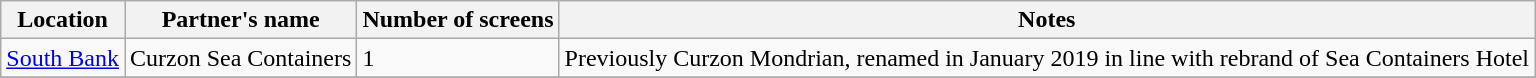<table class="sortable wikitable" border="1">
<tr>
<th>Location</th>
<th>Partner's name</th>
<th>Number of screens</th>
<th>Notes</th>
</tr>
<tr>
<td><a href='#'>South Bank</a></td>
<td>Curzon Sea Containers</td>
<td>1</td>
<td>Previously Curzon Mondrian, renamed in January 2019 in line with rebrand of Sea Containers Hotel</td>
</tr>
<tr>
</tr>
</table>
